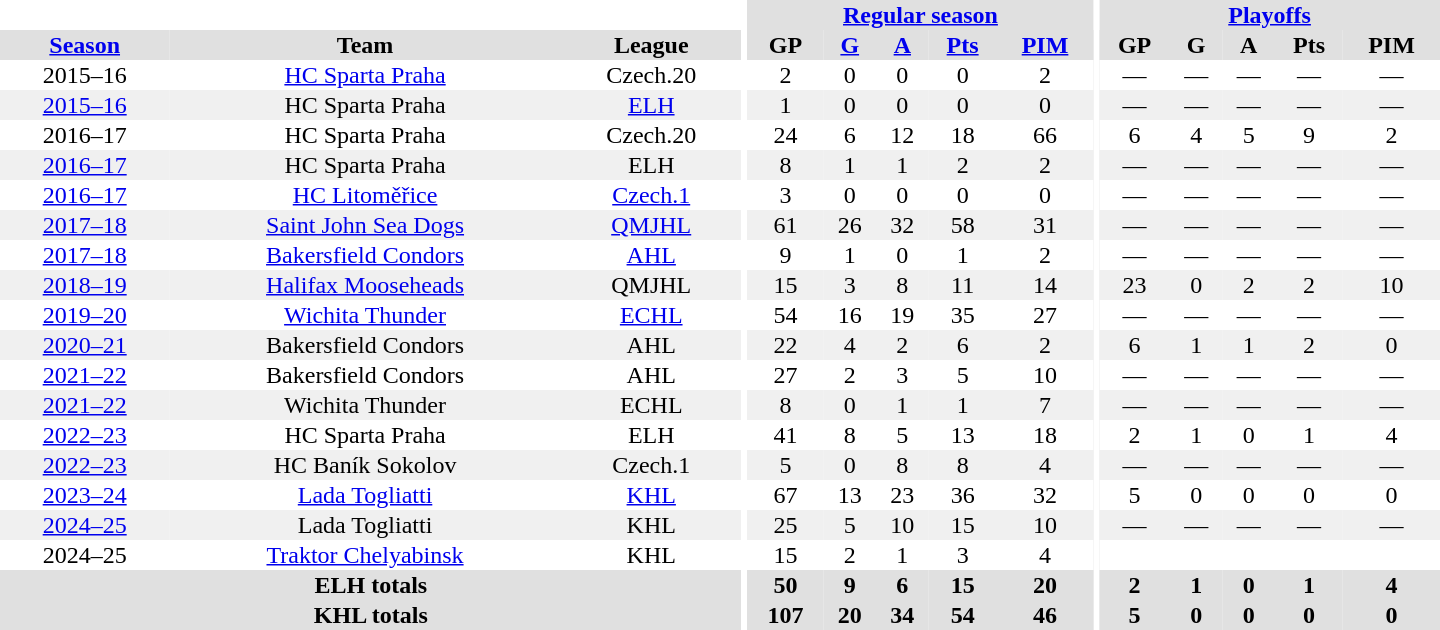<table border="0" cellpadding="1" cellspacing="0" style="text-align:center; width:60em">
<tr bgcolor="#e0e0e0">
<th colspan="3" bgcolor="#ffffff"></th>
<th rowspan="99" bgcolor="#ffffff"></th>
<th colspan="5"><a href='#'>Regular season</a></th>
<th rowspan="99" bgcolor="#ffffff"></th>
<th colspan="5"><a href='#'>Playoffs</a></th>
</tr>
<tr bgcolor="#e0e0e0">
<th><a href='#'>Season</a></th>
<th>Team</th>
<th>League</th>
<th>GP</th>
<th><a href='#'>G</a></th>
<th><a href='#'>A</a></th>
<th><a href='#'>Pts</a></th>
<th><a href='#'>PIM</a></th>
<th>GP</th>
<th>G</th>
<th>A</th>
<th>Pts</th>
<th>PIM</th>
</tr>
<tr>
<td>2015–16</td>
<td><a href='#'>HC Sparta Praha</a></td>
<td>Czech.20</td>
<td>2</td>
<td>0</td>
<td>0</td>
<td>0</td>
<td>2</td>
<td>—</td>
<td>—</td>
<td>—</td>
<td>—</td>
<td>—</td>
</tr>
<tr bgcolor="#f0f0f0">
<td><a href='#'>2015–16</a></td>
<td>HC Sparta Praha</td>
<td><a href='#'>ELH</a></td>
<td>1</td>
<td>0</td>
<td>0</td>
<td>0</td>
<td>0</td>
<td>—</td>
<td>—</td>
<td>—</td>
<td>—</td>
<td>—</td>
</tr>
<tr>
<td>2016–17</td>
<td>HC Sparta Praha</td>
<td>Czech.20</td>
<td>24</td>
<td>6</td>
<td>12</td>
<td>18</td>
<td>66</td>
<td>6</td>
<td>4</td>
<td>5</td>
<td>9</td>
<td>2</td>
</tr>
<tr bgcolor="#f0f0f0">
<td><a href='#'>2016–17</a></td>
<td>HC Sparta Praha</td>
<td>ELH</td>
<td>8</td>
<td>1</td>
<td>1</td>
<td>2</td>
<td>2</td>
<td>—</td>
<td>—</td>
<td>—</td>
<td>—</td>
<td>—</td>
</tr>
<tr>
<td><a href='#'>2016–17</a></td>
<td><a href='#'>HC Litoměřice</a></td>
<td><a href='#'>Czech.1</a></td>
<td>3</td>
<td>0</td>
<td>0</td>
<td>0</td>
<td>0</td>
<td>—</td>
<td>—</td>
<td>—</td>
<td>—</td>
<td>—</td>
</tr>
<tr bgcolor="#f0f0f0">
<td><a href='#'>2017–18</a></td>
<td><a href='#'>Saint John Sea Dogs</a></td>
<td><a href='#'>QMJHL</a></td>
<td>61</td>
<td>26</td>
<td>32</td>
<td>58</td>
<td>31</td>
<td>—</td>
<td>—</td>
<td>—</td>
<td>—</td>
<td>—</td>
</tr>
<tr ALIGN="center">
<td><a href='#'>2017–18</a></td>
<td><a href='#'>Bakersfield Condors</a></td>
<td><a href='#'>AHL</a></td>
<td>9</td>
<td>1</td>
<td>0</td>
<td>1</td>
<td>2</td>
<td>—</td>
<td>—</td>
<td>—</td>
<td>—</td>
<td>—</td>
</tr>
<tr bgcolor="#f0f0f0">
<td><a href='#'>2018–19</a></td>
<td><a href='#'>Halifax Mooseheads</a></td>
<td>QMJHL</td>
<td>15</td>
<td>3</td>
<td>8</td>
<td>11</td>
<td>14</td>
<td>23</td>
<td>0</td>
<td>2</td>
<td>2</td>
<td>10</td>
</tr>
<tr ALIGN="center">
<td><a href='#'>2019–20</a></td>
<td><a href='#'>Wichita Thunder</a></td>
<td><a href='#'>ECHL</a></td>
<td>54</td>
<td>16</td>
<td>19</td>
<td>35</td>
<td>27</td>
<td>—</td>
<td>—</td>
<td>—</td>
<td>—</td>
<td>—</td>
</tr>
<tr bgcolor="#f0f0f0">
<td><a href='#'>2020–21</a></td>
<td>Bakersfield Condors</td>
<td>AHL</td>
<td>22</td>
<td>4</td>
<td>2</td>
<td>6</td>
<td>2</td>
<td>6</td>
<td>1</td>
<td>1</td>
<td>2</td>
<td>0</td>
</tr>
<tr>
<td><a href='#'>2021–22</a></td>
<td>Bakersfield Condors</td>
<td>AHL</td>
<td>27</td>
<td>2</td>
<td>3</td>
<td>5</td>
<td>10</td>
<td>—</td>
<td>—</td>
<td>—</td>
<td>—</td>
<td>—</td>
</tr>
<tr bgcolor="#f0f0f0">
<td><a href='#'>2021–22</a></td>
<td>Wichita Thunder</td>
<td>ECHL</td>
<td>8</td>
<td>0</td>
<td>1</td>
<td>1</td>
<td>7</td>
<td>—</td>
<td>—</td>
<td>—</td>
<td>—</td>
<td>—</td>
</tr>
<tr>
<td><a href='#'>2022–23</a></td>
<td>HC Sparta Praha</td>
<td>ELH</td>
<td>41</td>
<td>8</td>
<td>5</td>
<td>13</td>
<td>18</td>
<td>2</td>
<td>1</td>
<td>0</td>
<td>1</td>
<td>4</td>
</tr>
<tr bgcolor="#f0f0f0">
<td><a href='#'>2022–23</a></td>
<td>HC Baník Sokolov</td>
<td>Czech.1</td>
<td>5</td>
<td>0</td>
<td>8</td>
<td>8</td>
<td>4</td>
<td>—</td>
<td>—</td>
<td>—</td>
<td>—</td>
<td>—</td>
</tr>
<tr>
<td><a href='#'>2023–24</a></td>
<td><a href='#'>Lada Togliatti</a></td>
<td><a href='#'>KHL</a></td>
<td>67</td>
<td>13</td>
<td>23</td>
<td>36</td>
<td>32</td>
<td>5</td>
<td>0</td>
<td>0</td>
<td>0</td>
<td>0</td>
</tr>
<tr bgcolor="#f0f0f0">
<td><a href='#'>2024–25</a></td>
<td>Lada Togliatti</td>
<td>KHL</td>
<td>25</td>
<td>5</td>
<td>10</td>
<td>15</td>
<td>10</td>
<td>—</td>
<td>—</td>
<td>—</td>
<td>—</td>
<td>—</td>
</tr>
<tr>
<td>2024–25</td>
<td><a href='#'>Traktor Chelyabinsk</a></td>
<td>KHL</td>
<td>15</td>
<td>2</td>
<td>1</td>
<td>3</td>
<td>4</td>
<td></td>
<td></td>
<td></td>
<td></td>
<td></td>
</tr>
<tr bgcolor="#e0e0e0">
<th colspan="3">ELH totals</th>
<th>50</th>
<th>9</th>
<th>6</th>
<th>15</th>
<th>20</th>
<th>2</th>
<th>1</th>
<th>0</th>
<th>1</th>
<th>4</th>
</tr>
<tr bgcolor="#e0e0e0">
<th colspan="3">KHL totals</th>
<th>107</th>
<th>20</th>
<th>34</th>
<th>54</th>
<th>46</th>
<th>5</th>
<th>0</th>
<th>0</th>
<th>0</th>
<th>0</th>
</tr>
</table>
